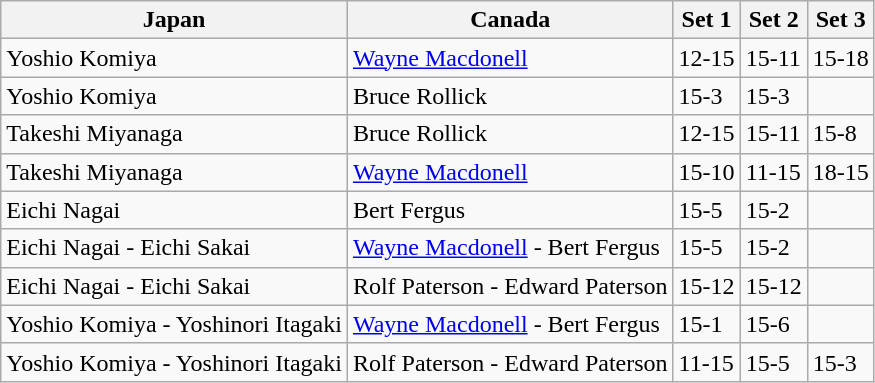<table class="wikitable">
<tr>
<th>Japan </th>
<th>Canada </th>
<th>Set 1</th>
<th>Set 2</th>
<th>Set 3</th>
</tr>
<tr>
<td>Yoshio Komiya</td>
<td><a href='#'>Wayne Macdonell</a></td>
<td>12-15</td>
<td>15-11</td>
<td>15-18</td>
</tr>
<tr>
<td>Yoshio Komiya</td>
<td>Bruce Rollick</td>
<td>15-3</td>
<td>15-3</td>
<td></td>
</tr>
<tr>
<td>Takeshi  Miyanaga</td>
<td>Bruce Rollick</td>
<td>12-15</td>
<td>15-11</td>
<td>15-8</td>
</tr>
<tr>
<td>Takeshi  Miyanaga</td>
<td><a href='#'>Wayne Macdonell</a></td>
<td>15-10</td>
<td>11-15</td>
<td>18-15</td>
</tr>
<tr>
<td>Eichi Nagai</td>
<td>Bert Fergus</td>
<td>15-5</td>
<td>15-2</td>
<td></td>
</tr>
<tr>
<td>Eichi Nagai - Eichi Sakai</td>
<td><a href='#'>Wayne Macdonell</a> - Bert Fergus</td>
<td>15-5</td>
<td>15-2</td>
<td></td>
</tr>
<tr>
<td>Eichi Nagai - Eichi Sakai</td>
<td>Rolf Paterson - Edward Paterson</td>
<td>15-12</td>
<td>15-12</td>
<td></td>
</tr>
<tr>
<td>Yoshio Komiya - Yoshinori Itagaki</td>
<td><a href='#'>Wayne Macdonell</a> - Bert Fergus</td>
<td>15-1</td>
<td>15-6</td>
<td></td>
</tr>
<tr>
<td>Yoshio Komiya - Yoshinori Itagaki</td>
<td>Rolf Paterson - Edward Paterson</td>
<td>11-15</td>
<td>15-5</td>
<td>15-3</td>
</tr>
</table>
